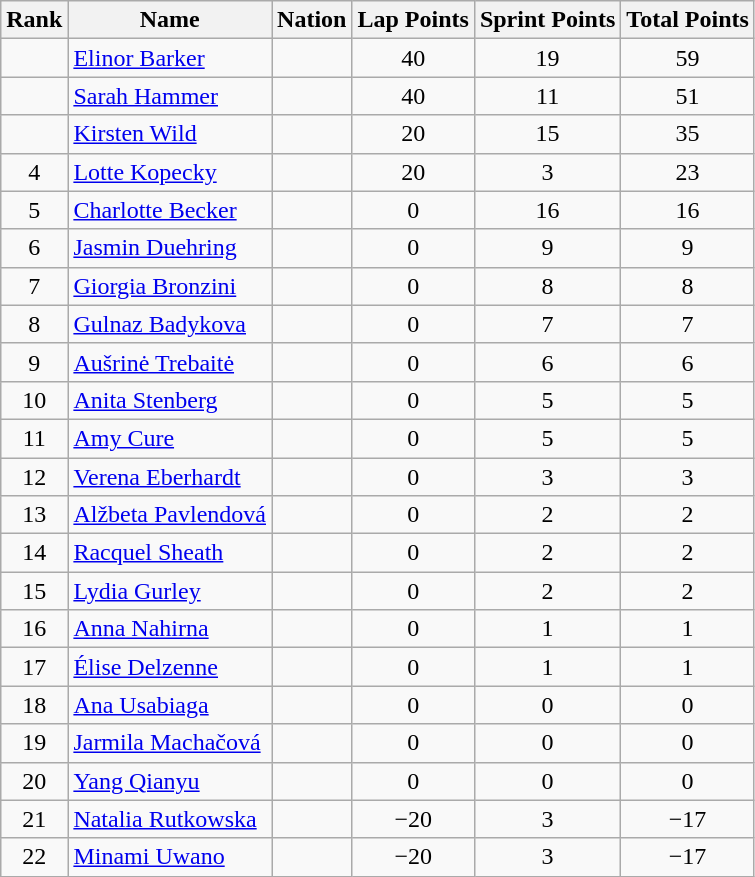<table class="wikitable sortable" style="text-align:center">
<tr>
<th>Rank</th>
<th>Name</th>
<th>Nation</th>
<th>Lap Points</th>
<th>Sprint Points</th>
<th>Total Points</th>
</tr>
<tr>
<td></td>
<td align=left><a href='#'>Elinor Barker</a></td>
<td align=left></td>
<td>40</td>
<td>19</td>
<td>59</td>
</tr>
<tr>
<td></td>
<td align=left><a href='#'>Sarah Hammer</a></td>
<td align=left></td>
<td>40</td>
<td>11</td>
<td>51</td>
</tr>
<tr>
<td></td>
<td align=left><a href='#'>Kirsten Wild</a></td>
<td align=left></td>
<td>20</td>
<td>15</td>
<td>35</td>
</tr>
<tr>
<td>4</td>
<td align=left><a href='#'>Lotte Kopecky</a></td>
<td align=left></td>
<td>20</td>
<td>3</td>
<td>23</td>
</tr>
<tr>
<td>5</td>
<td align=left><a href='#'>Charlotte Becker</a></td>
<td align=left></td>
<td>0</td>
<td>16</td>
<td>16</td>
</tr>
<tr>
<td>6</td>
<td align=left><a href='#'>Jasmin Duehring</a></td>
<td align=left></td>
<td>0</td>
<td>9</td>
<td>9</td>
</tr>
<tr>
<td>7</td>
<td align=left><a href='#'>Giorgia Bronzini</a></td>
<td align=left></td>
<td>0</td>
<td>8</td>
<td>8</td>
</tr>
<tr>
<td>8</td>
<td align=left><a href='#'>Gulnaz Badykova</a></td>
<td align=left></td>
<td>0</td>
<td>7</td>
<td>7</td>
</tr>
<tr>
<td>9</td>
<td align=left><a href='#'>Aušrinė Trebaitė</a></td>
<td align=left></td>
<td>0</td>
<td>6</td>
<td>6</td>
</tr>
<tr>
<td>10</td>
<td align=left><a href='#'>Anita Stenberg</a></td>
<td align=left></td>
<td>0</td>
<td>5</td>
<td>5</td>
</tr>
<tr>
<td>11</td>
<td align=left><a href='#'>Amy Cure</a></td>
<td align=left></td>
<td>0</td>
<td>5</td>
<td>5</td>
</tr>
<tr>
<td>12</td>
<td align=left><a href='#'>Verena Eberhardt</a></td>
<td align=left></td>
<td>0</td>
<td>3</td>
<td>3</td>
</tr>
<tr>
<td>13</td>
<td align=left><a href='#'>Alžbeta Pavlendová</a></td>
<td align=left></td>
<td>0</td>
<td>2</td>
<td>2</td>
</tr>
<tr>
<td>14</td>
<td align=left><a href='#'>Racquel Sheath</a></td>
<td align=left></td>
<td>0</td>
<td>2</td>
<td>2</td>
</tr>
<tr>
<td>15</td>
<td align=left><a href='#'>Lydia Gurley</a></td>
<td align=left></td>
<td>0</td>
<td>2</td>
<td>2</td>
</tr>
<tr>
<td>16</td>
<td align=left><a href='#'>Anna Nahirna</a></td>
<td align=left></td>
<td>0</td>
<td>1</td>
<td>1</td>
</tr>
<tr>
<td>17</td>
<td align=left><a href='#'>Élise Delzenne</a></td>
<td align=left></td>
<td>0</td>
<td>1</td>
<td>1</td>
</tr>
<tr>
<td>18</td>
<td align=left><a href='#'>Ana Usabiaga</a></td>
<td align=left></td>
<td>0</td>
<td>0</td>
<td>0</td>
</tr>
<tr>
<td>19</td>
<td align=left><a href='#'>Jarmila Machačová</a></td>
<td align=left></td>
<td>0</td>
<td>0</td>
<td>0</td>
</tr>
<tr>
<td>20</td>
<td align=left><a href='#'>Yang Qianyu</a></td>
<td align=left></td>
<td>0</td>
<td>0</td>
<td>0</td>
</tr>
<tr>
<td>21</td>
<td align=left><a href='#'>Natalia Rutkowska</a></td>
<td align=left></td>
<td>−20</td>
<td>3</td>
<td>−17</td>
</tr>
<tr>
<td>22</td>
<td align=left><a href='#'>Minami Uwano</a></td>
<td align=left></td>
<td>−20</td>
<td>3</td>
<td>−17</td>
</tr>
</table>
